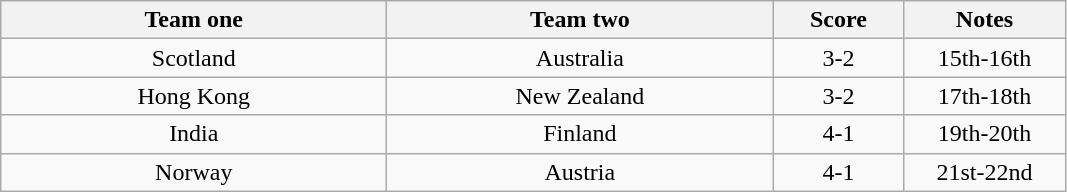<table class="wikitable" style="text-align: center">
<tr>
<th width=250>Team one</th>
<th width=250>Team two</th>
<th width=80>Score</th>
<th width=100>Notes</th>
</tr>
<tr>
<td> Scotland</td>
<td> Australia</td>
<td>3-2</td>
<td>15th-16th</td>
</tr>
<tr>
<td> Hong Kong</td>
<td> New Zealand</td>
<td>3-2</td>
<td>17th-18th</td>
</tr>
<tr>
<td> India</td>
<td> Finland</td>
<td>4-1</td>
<td>19th-20th</td>
</tr>
<tr>
<td> Norway</td>
<td> Austria</td>
<td>4-1</td>
<td>21st-22nd</td>
</tr>
</table>
